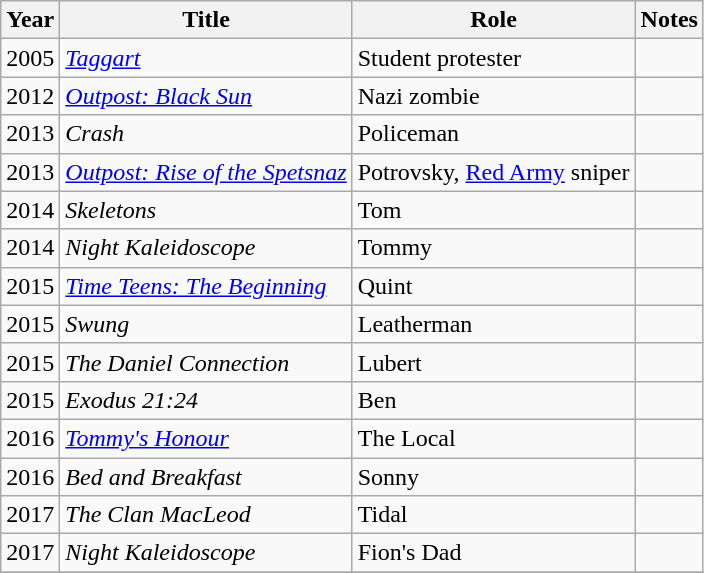<table class="wikitable">
<tr>
<th>Year</th>
<th>Title</th>
<th>Role</th>
<th>Notes</th>
</tr>
<tr>
<td>2005</td>
<td><em><a href='#'>Taggart</a></em></td>
<td>Student protester</td>
<td></td>
</tr>
<tr>
<td>2012</td>
<td><em><a href='#'>Outpost: Black Sun</a></em></td>
<td>Nazi zombie</td>
<td></td>
</tr>
<tr>
<td>2013</td>
<td><em>Crash</em></td>
<td>Policeman</td>
<td></td>
</tr>
<tr>
<td>2013</td>
<td><em><a href='#'>Outpost: Rise of the Spetsnaz</a></em></td>
<td>Potrovsky, <a href='#'>Red Army</a> sniper</td>
<td></td>
</tr>
<tr>
<td>2014</td>
<td><em>Skeletons</em></td>
<td>Tom</td>
<td></td>
</tr>
<tr>
<td>2014</td>
<td><em>Night Kaleidoscope</em></td>
<td>Tommy</td>
<td></td>
</tr>
<tr>
<td>2015</td>
<td><em><a href='#'>Time Teens: The Beginning</a></em></td>
<td>Quint</td>
<td></td>
</tr>
<tr>
<td>2015</td>
<td><em>Swung</em></td>
<td>Leatherman</td>
<td></td>
</tr>
<tr>
<td>2015</td>
<td><em>The Daniel Connection</em></td>
<td>Lubert</td>
<td></td>
</tr>
<tr>
<td>2015</td>
<td><em>Exodus 21:24</em></td>
<td>Ben</td>
<td></td>
</tr>
<tr>
<td>2016</td>
<td><em><a href='#'>Tommy's Honour</a></em></td>
<td>The Local</td>
<td></td>
</tr>
<tr>
<td>2016</td>
<td><em>Bed and Breakfast</em></td>
<td>Sonny</td>
<td></td>
</tr>
<tr>
<td>2017</td>
<td><em>The Clan MacLeod</em></td>
<td>Tidal</td>
<td></td>
</tr>
<tr>
<td>2017</td>
<td><em>Night Kaleidoscope</em></td>
<td>Fion's Dad</td>
<td></td>
</tr>
<tr 2017    " Tommys Honour"    The Local>
</tr>
</table>
